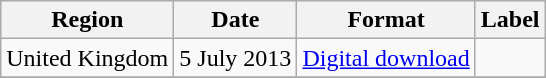<table class=wikitable>
<tr>
<th>Region</th>
<th>Date</th>
<th>Format</th>
<th>Label</th>
</tr>
<tr>
<td>United Kingdom</td>
<td>5 July 2013</td>
<td><a href='#'>Digital download</a></td>
<td></td>
</tr>
<tr>
</tr>
</table>
